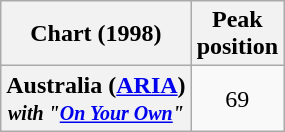<table class="wikitable plainrowheaders" style="text-align:center">
<tr>
<th>Chart (1998)</th>
<th>Peak<br>position</th>
</tr>
<tr>
<th scope="row">Australia (<a href='#'>ARIA</a>)<br><small><em>with "<a href='#'>On Your Own</a>"</em></small></th>
<td>69</td>
</tr>
</table>
